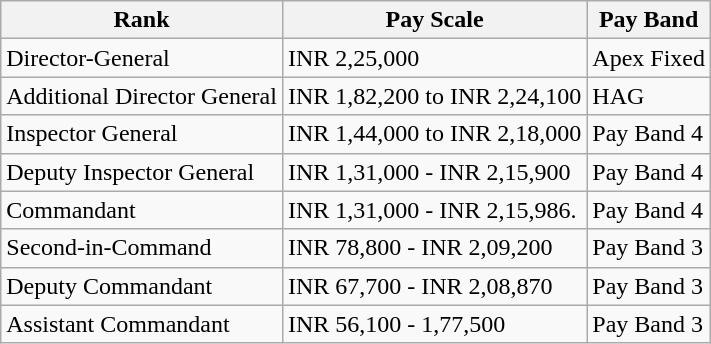<table class="wikitable">
<tr>
<th>Rank</th>
<th>Pay Scale</th>
<th>Pay Band</th>
</tr>
<tr>
<td>Director-General</td>
<td>INR 2,25,000</td>
<td>Apex Fixed</td>
</tr>
<tr>
<td>Additional Director General</td>
<td>INR 1,82,200 to INR 2,24,100</td>
<td>HAG</td>
</tr>
<tr>
<td>Inspector General</td>
<td>INR 1,44,000 to INR 2,18,000</td>
<td>Pay Band 4</td>
</tr>
<tr>
<td>Deputy Inspector General</td>
<td>INR 1,31,000 - INR 2,15,900</td>
<td>Pay Band 4</td>
</tr>
<tr>
<td>Commandant</td>
<td>INR 1,31,000 - INR 2,15,986.</td>
<td>Pay Band 4</td>
</tr>
<tr>
<td>Second-in-Command</td>
<td>INR 78,800 - INR 2,09,200</td>
<td>Pay Band 3</td>
</tr>
<tr>
<td>Deputy Commandant</td>
<td>INR 67,700 - INR 2,08,870</td>
<td>Pay Band 3</td>
</tr>
<tr>
<td>Assistant Commandant</td>
<td>INR 56,100 - 1,77,500</td>
<td>Pay Band 3</td>
</tr>
</table>
